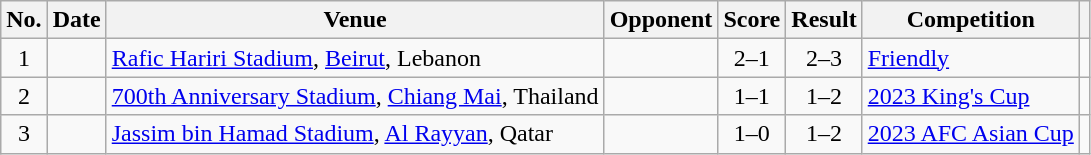<table class="wikitable sortable">
<tr>
<th scope="col">No.</th>
<th scope="col">Date</th>
<th scope="col">Venue</th>
<th scope="col">Opponent</th>
<th scope="col">Score</th>
<th scope="col">Result</th>
<th scope="col">Competition</th>
<th scope="col" class="unsortable"></th>
</tr>
<tr>
<td align="center">1</td>
<td></td>
<td><a href='#'>Rafic Hariri Stadium</a>, <a href='#'>Beirut</a>, Lebanon</td>
<td></td>
<td align="center">2–1</td>
<td align="center">2–3</td>
<td><a href='#'>Friendly</a></td>
<td></td>
</tr>
<tr>
<td align="center">2</td>
<td></td>
<td><a href='#'>700th Anniversary Stadium</a>, <a href='#'>Chiang Mai</a>, Thailand</td>
<td></td>
<td align="center">1–1</td>
<td align="center">1–2</td>
<td><a href='#'>2023 King's Cup</a></td>
<td></td>
</tr>
<tr>
<td align="center">3</td>
<td></td>
<td><a href='#'>Jassim bin Hamad Stadium</a>, <a href='#'>Al Rayyan</a>, Qatar</td>
<td></td>
<td align="center">1–0</td>
<td align="center">1–2</td>
<td><a href='#'>2023 AFC Asian Cup</a></td>
<td></td>
</tr>
</table>
